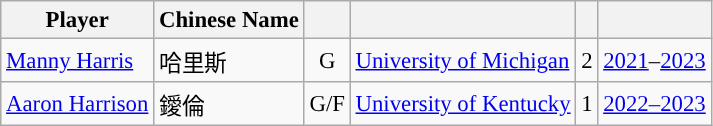<table class="wikitable sortable" style="font-size:95%; text-align:right;">
<tr>
<th>Player</th>
<th>Chinese Name</th>
<th></th>
<th></th>
<th></th>
<th></th>
</tr>
<tr>
<td align="left"><a href='#'>Manny Harris</a></td>
<td align="left">哈里斯</td>
<td align="center">G</td>
<td align="left"><a href='#'>University of Michigan</a></td>
<td align="center">2</td>
<td align="center"><a href='#'>2021</a>–<a href='#'>2023</a></td>
</tr>
<tr>
<td align="left"><a href='#'>Aaron Harrison</a></td>
<td align="left">鑀倫</td>
<td align="center">G/F</td>
<td align="left"><a href='#'>University of Kentucky</a></td>
<td align="center">1</td>
<td align="center"><a href='#'>2022–2023</a></td>
</tr>
</table>
